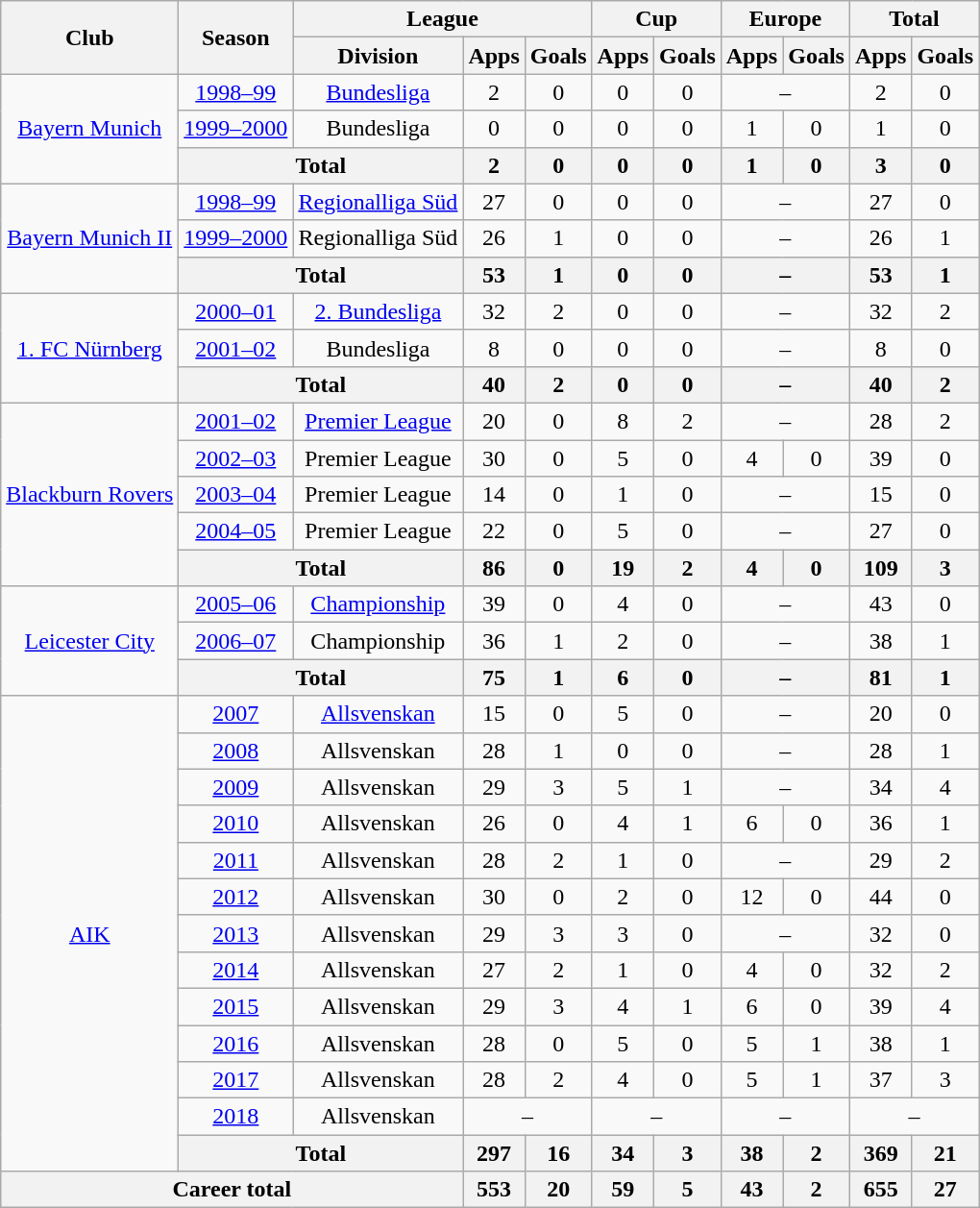<table class="wikitable" style="text-align: center">
<tr>
<th rowspan="2">Club</th>
<th rowspan="2">Season</th>
<th colspan="3">League</th>
<th colspan="2">Cup</th>
<th colspan="2">Europe</th>
<th colspan="2">Total</th>
</tr>
<tr>
<th>Division</th>
<th>Apps</th>
<th>Goals</th>
<th>Apps</th>
<th>Goals</th>
<th>Apps</th>
<th>Goals</th>
<th>Apps</th>
<th>Goals</th>
</tr>
<tr>
<td rowspan="3"><a href='#'>Bayern Munich</a></td>
<td><a href='#'>1998–99</a></td>
<td><a href='#'>Bundesliga</a></td>
<td>2</td>
<td>0</td>
<td>0</td>
<td>0</td>
<td colspan="2">–</td>
<td>2</td>
<td>0</td>
</tr>
<tr>
<td><a href='#'>1999–2000</a></td>
<td>Bundesliga</td>
<td>0</td>
<td>0</td>
<td>0</td>
<td>0</td>
<td>1</td>
<td>0</td>
<td>1</td>
<td>0</td>
</tr>
<tr>
<th colspan="2">Total</th>
<th>2</th>
<th>0</th>
<th>0</th>
<th>0</th>
<th>1</th>
<th>0</th>
<th>3</th>
<th>0</th>
</tr>
<tr>
<td rowspan="3"><a href='#'>Bayern Munich II</a></td>
<td><a href='#'>1998–99</a></td>
<td><a href='#'>Regionalliga Süd</a></td>
<td>27</td>
<td>0</td>
<td>0</td>
<td>0</td>
<td colspan="2">–</td>
<td>27</td>
<td>0</td>
</tr>
<tr>
<td><a href='#'>1999–2000</a></td>
<td>Regionalliga Süd</td>
<td>26</td>
<td>1</td>
<td>0</td>
<td>0</td>
<td colspan="2">–</td>
<td>26</td>
<td>1</td>
</tr>
<tr>
<th colspan="2">Total</th>
<th>53</th>
<th>1</th>
<th>0</th>
<th>0</th>
<th colspan="2">–</th>
<th>53</th>
<th>1</th>
</tr>
<tr>
<td rowspan="3"><a href='#'>1. FC Nürnberg</a></td>
<td><a href='#'>2000–01</a></td>
<td><a href='#'>2. Bundesliga</a></td>
<td>32</td>
<td>2</td>
<td>0</td>
<td>0</td>
<td colspan="2">–</td>
<td>32</td>
<td>2</td>
</tr>
<tr>
<td><a href='#'>2001–02</a></td>
<td>Bundesliga</td>
<td>8</td>
<td>0</td>
<td>0</td>
<td>0</td>
<td colspan="2">–</td>
<td>8</td>
<td>0</td>
</tr>
<tr>
<th colspan="2">Total</th>
<th>40</th>
<th>2</th>
<th>0</th>
<th>0</th>
<th colspan="2">–</th>
<th>40</th>
<th>2</th>
</tr>
<tr>
<td rowspan="5"><a href='#'>Blackburn Rovers</a></td>
<td><a href='#'>2001–02</a></td>
<td><a href='#'>Premier League</a></td>
<td>20</td>
<td>0</td>
<td>8</td>
<td>2</td>
<td colspan="2">–</td>
<td>28</td>
<td>2</td>
</tr>
<tr>
<td><a href='#'>2002–03</a></td>
<td>Premier League</td>
<td>30</td>
<td>0</td>
<td>5</td>
<td>0</td>
<td>4</td>
<td>0</td>
<td>39</td>
<td>0</td>
</tr>
<tr>
<td><a href='#'>2003–04</a></td>
<td>Premier League</td>
<td>14</td>
<td>0</td>
<td>1</td>
<td>0</td>
<td colspan="2">–</td>
<td>15</td>
<td>0</td>
</tr>
<tr>
<td><a href='#'>2004–05</a></td>
<td>Premier League</td>
<td>22</td>
<td>0</td>
<td>5</td>
<td>0</td>
<td colspan="2">–</td>
<td>27</td>
<td>0</td>
</tr>
<tr>
<th colspan="2">Total</th>
<th>86</th>
<th>0</th>
<th>19</th>
<th>2</th>
<th>4</th>
<th>0</th>
<th>109</th>
<th>3</th>
</tr>
<tr>
<td rowspan="3"><a href='#'>Leicester City</a></td>
<td><a href='#'>2005–06</a></td>
<td><a href='#'>Championship</a></td>
<td>39</td>
<td>0</td>
<td>4</td>
<td>0</td>
<td colspan="2">–</td>
<td>43</td>
<td>0</td>
</tr>
<tr>
<td><a href='#'>2006–07</a></td>
<td>Championship</td>
<td>36</td>
<td>1</td>
<td>2</td>
<td>0</td>
<td colspan="2">–</td>
<td>38</td>
<td>1</td>
</tr>
<tr>
<th colspan="2">Total</th>
<th>75</th>
<th>1</th>
<th>6</th>
<th>0</th>
<th colspan="2">–</th>
<th>81</th>
<th>1</th>
</tr>
<tr>
<td rowspan="13"><a href='#'>AIK</a></td>
<td><a href='#'>2007</a></td>
<td><a href='#'>Allsvenskan</a></td>
<td>15</td>
<td>0</td>
<td>5</td>
<td>0</td>
<td colspan="2">–</td>
<td>20</td>
<td>0</td>
</tr>
<tr>
<td><a href='#'>2008</a></td>
<td>Allsvenskan</td>
<td>28</td>
<td>1</td>
<td>0</td>
<td>0</td>
<td colspan="2">–</td>
<td>28</td>
<td>1</td>
</tr>
<tr>
<td><a href='#'>2009</a></td>
<td>Allsvenskan</td>
<td>29</td>
<td>3</td>
<td>5</td>
<td>1</td>
<td colspan="2">–</td>
<td>34</td>
<td>4</td>
</tr>
<tr>
<td><a href='#'>2010</a></td>
<td>Allsvenskan</td>
<td>26</td>
<td>0</td>
<td>4</td>
<td>1</td>
<td>6</td>
<td>0</td>
<td>36</td>
<td>1</td>
</tr>
<tr>
<td><a href='#'>2011</a></td>
<td>Allsvenskan</td>
<td>28</td>
<td>2</td>
<td>1</td>
<td>0</td>
<td colspan="2">–</td>
<td>29</td>
<td>2</td>
</tr>
<tr>
<td><a href='#'>2012</a></td>
<td>Allsvenskan</td>
<td>30</td>
<td>0</td>
<td>2</td>
<td>0</td>
<td>12</td>
<td>0</td>
<td>44</td>
<td>0</td>
</tr>
<tr>
<td><a href='#'>2013</a></td>
<td>Allsvenskan</td>
<td>29</td>
<td>3</td>
<td>3</td>
<td>0</td>
<td colspan="2">–</td>
<td>32</td>
<td>0</td>
</tr>
<tr>
<td><a href='#'>2014</a></td>
<td>Allsvenskan</td>
<td>27</td>
<td>2</td>
<td>1</td>
<td>0</td>
<td>4</td>
<td>0</td>
<td>32</td>
<td>2</td>
</tr>
<tr>
<td><a href='#'>2015</a></td>
<td>Allsvenskan</td>
<td>29</td>
<td>3</td>
<td>4</td>
<td>1</td>
<td>6</td>
<td>0</td>
<td>39</td>
<td>4</td>
</tr>
<tr>
<td><a href='#'>2016</a></td>
<td>Allsvenskan</td>
<td>28</td>
<td>0</td>
<td>5</td>
<td>0</td>
<td>5</td>
<td>1</td>
<td>38</td>
<td>1</td>
</tr>
<tr>
<td><a href='#'>2017</a></td>
<td>Allsvenskan</td>
<td>28</td>
<td>2</td>
<td>4</td>
<td>0</td>
<td>5</td>
<td>1</td>
<td>37</td>
<td>3</td>
</tr>
<tr>
<td><a href='#'>2018</a></td>
<td>Allsvenskan</td>
<td colspan="2">–</td>
<td colspan="2">–</td>
<td colspan="2">–</td>
<td colspan="2">–</td>
</tr>
<tr>
<th colspan="2">Total</th>
<th>297</th>
<th>16</th>
<th>34</th>
<th>3</th>
<th>38</th>
<th>2</th>
<th>369</th>
<th>21</th>
</tr>
<tr>
<th colspan="3">Career total</th>
<th>553</th>
<th>20</th>
<th>59</th>
<th>5</th>
<th>43</th>
<th>2</th>
<th>655</th>
<th>27</th>
</tr>
</table>
